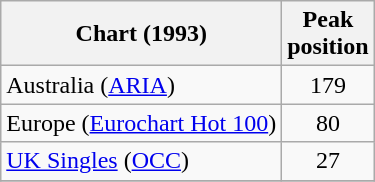<table class="wikitable sortable">
<tr>
<th>Chart (1993)</th>
<th>Peak<br>position</th>
</tr>
<tr>
<td>Australia (<a href='#'>ARIA</a>)</td>
<td align="center">179</td>
</tr>
<tr>
<td>Europe (<a href='#'>Eurochart Hot 100</a>)</td>
<td align="center">80</td>
</tr>
<tr>
<td><a href='#'>UK Singles</a> (<a href='#'>OCC</a>)</td>
<td align="center">27</td>
</tr>
<tr>
</tr>
</table>
